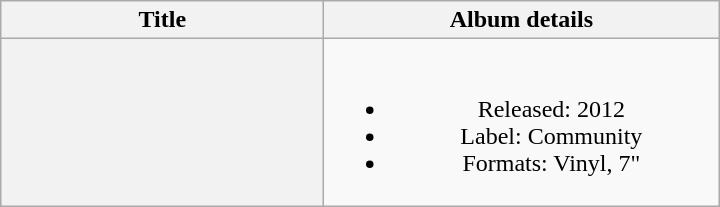<table class="wikitable plainrowheaders" style="text-align:center;">
<tr>
<th scope="col" style="width:13em;">Title</th>
<th scope="col" style="width:16em;">Album details</th>
</tr>
<tr>
<th scope="row;" style="text-align:center;"></th>
<td><br><ul><li>Released: 2012</li><li>Label: Community</li><li>Formats: Vinyl, 7"</li></ul></td>
</tr>
</table>
